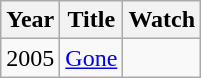<table class=wikitable>
<tr>
<th>Year</th>
<th>Title</th>
<th>Watch</th>
</tr>
<tr>
<td>2005</td>
<td><a href='#'>Gone</a></td>
<td></td>
</tr>
</table>
